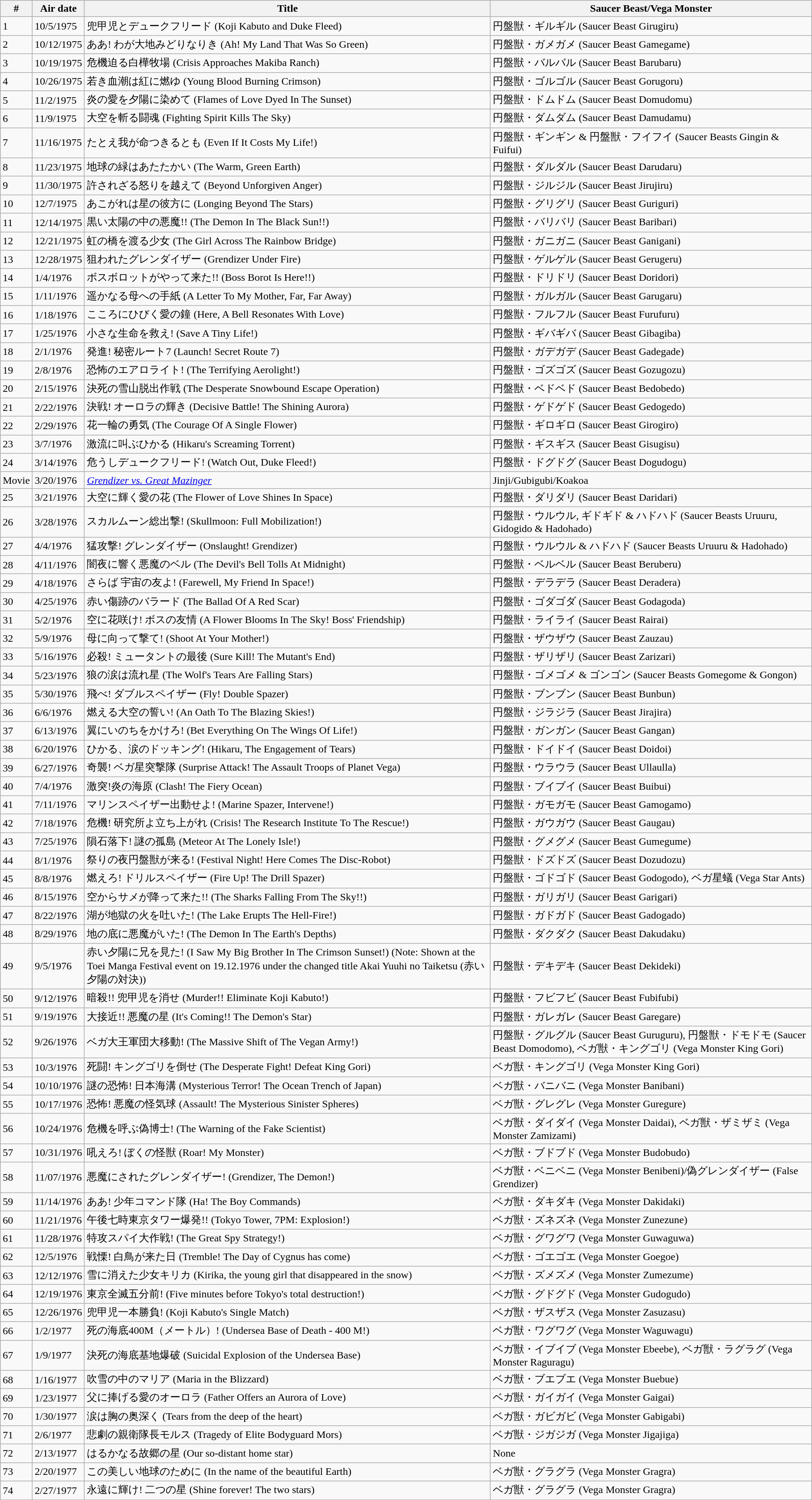<table class="wikitable">
<tr>
<th>#</th>
<th>Air date</th>
<th>Title</th>
<th>Saucer Beast/Vega Monster</th>
</tr>
<tr>
<td>1</td>
<td>10/5/1975</td>
<td>兜甲児とデュークフリード (Koji Kabuto and Duke Fleed)</td>
<td>円盤獣・ギルギル (Saucer Beast Girugiru)</td>
</tr>
<tr>
<td>2</td>
<td>10/12/1975</td>
<td>ああ! わが大地みどりなりき (Ah! My Land That Was So Green)</td>
<td>円盤獣・ガメガメ (Saucer Beast Gamegame)</td>
</tr>
<tr>
<td>3</td>
<td>10/19/1975</td>
<td>危機迫る白樺牧場 (Crisis Approaches Makiba Ranch)</td>
<td>円盤獣・バルバル (Saucer Beast Barubaru)</td>
</tr>
<tr>
<td>4</td>
<td>10/26/1975</td>
<td>若き血潮は紅に燃ゆ (Young Blood Burning Crimson)</td>
<td>円盤獣・ゴルゴル (Saucer Beast Gorugoru)</td>
</tr>
<tr>
<td>5</td>
<td>11/2/1975</td>
<td>炎の愛を夕陽に染めて (Flames of Love Dyed In The Sunset)</td>
<td>円盤獣・ドムドム (Saucer Beast Domudomu)</td>
</tr>
<tr>
<td>6</td>
<td>11/9/1975</td>
<td>大空を斬る闘魂 (Fighting Spirit Kills The Sky)</td>
<td>円盤獣・ダムダム (Saucer Beast Damudamu)</td>
</tr>
<tr>
<td>7</td>
<td>11/16/1975</td>
<td>たとえ我が命つきるとも (Even If It Costs My Life!)</td>
<td>円盤獣・ギンギン & 円盤獣・フイフイ (Saucer Beasts Gingin & Fuifui)</td>
</tr>
<tr>
<td>8</td>
<td>11/23/1975</td>
<td>地球の緑はあたたかい (The Warm, Green Earth)</td>
<td>円盤獣・ダルダル (Saucer Beast Darudaru)</td>
</tr>
<tr>
<td>9</td>
<td>11/30/1975</td>
<td>許されざる怒りを越えて (Beyond Unforgiven Anger)</td>
<td>円盤獣・ジルジル (Saucer Beast Jirujiru)</td>
</tr>
<tr>
<td>10</td>
<td>12/7/1975</td>
<td>あこがれは星の彼方に (Longing Beyond The Stars)</td>
<td>円盤獣・グリグリ (Saucer Beast Guriguri)</td>
</tr>
<tr>
<td>11</td>
<td>12/14/1975</td>
<td>黒い太陽の中の悪魔!! (The Demon In The Black Sun!!)</td>
<td>円盤獣・バリバリ (Saucer Beast Baribari)</td>
</tr>
<tr>
<td>12</td>
<td>12/21/1975</td>
<td>虹の橋を渡る少女 (The Girl Across The Rainbow Bridge)</td>
<td>円盤獣・ガニガニ (Saucer Beast Ganigani)</td>
</tr>
<tr>
<td>13</td>
<td>12/28/1975</td>
<td>狙われたグレンダイザー (Grendizer Under Fire)</td>
<td>円盤獣・ゲルゲル (Saucer Beast Gerugeru)</td>
</tr>
<tr>
<td>14</td>
<td>1/4/1976</td>
<td>ボスボロットがやって来た!! (Boss Borot Is Here!!)</td>
<td>円盤獣・ドリドリ (Saucer Beast Doridori)</td>
</tr>
<tr>
<td>15</td>
<td>1/11/1976</td>
<td>遥かなる母への手紙 (A Letter To My Mother, Far, Far Away)</td>
<td>円盤獣・ガルガル (Saucer Beast Garugaru)</td>
</tr>
<tr>
<td>16</td>
<td>1/18/1976</td>
<td>こころにひびく愛の鐘 (Here, A Bell Resonates With Love)</td>
<td>円盤獣・フルフル (Saucer Beast Furufuru)</td>
</tr>
<tr>
<td>17</td>
<td>1/25/1976</td>
<td>小さな生命を救え! (Save A Tiny Life!)</td>
<td>円盤獣・ギバギバ (Saucer Beast Gibagiba)</td>
</tr>
<tr>
<td>18</td>
<td>2/1/1976</td>
<td>発進! 秘密ルート7 (Launch! Secret Route 7)</td>
<td>円盤獣・ガデガデ (Saucer Beast Gadegade)</td>
</tr>
<tr>
<td>19</td>
<td>2/8/1976</td>
<td>恐怖のエアロライト! (The Terrifying Aerolight!)</td>
<td>円盤獣・ゴズゴズ (Saucer Beast Gozugozu)</td>
</tr>
<tr>
<td>20</td>
<td>2/15/1976</td>
<td>決死の雪山脱出作戦 (The Desperate Snowbound Escape Operation)</td>
<td>円盤獣・ベドベド (Saucer Beast Bedobedo)</td>
</tr>
<tr>
<td>21</td>
<td>2/22/1976</td>
<td>決戦! オーロラの輝き (Decisive Battle! The Shining Aurora)</td>
<td>円盤獣・ゲドゲド (Saucer Beast Gedogedo)</td>
</tr>
<tr>
<td>22</td>
<td>2/29/1976</td>
<td>花一輪の勇気 (The Courage Of A Single Flower)</td>
<td>円盤獣・ギロギロ (Saucer Beast Girogiro)</td>
</tr>
<tr>
<td>23</td>
<td>3/7/1976</td>
<td>激流に叫ぶひかる (Hikaru's Screaming Torrent)</td>
<td>円盤獣・ギスギス (Saucer Beast Gisugisu)</td>
</tr>
<tr>
<td>24</td>
<td>3/14/1976</td>
<td>危うしデュークフリード! (Watch Out, Duke Fleed!)</td>
<td>円盤獣・ドグドグ (Saucer Beast Dogudogu)</td>
</tr>
<tr>
<td>Movie</td>
<td>3/20/1976</td>
<td><em><a href='#'>Grendizer vs. Great Mazinger</a></em></td>
<td>Jinji/Gubigubi/Koakoa</td>
</tr>
<tr>
<td>25</td>
<td>3/21/1976</td>
<td>大空に輝く愛の花 (The Flower of Love Shines In Space)</td>
<td>円盤獣・ダリダリ (Saucer Beast Daridari)</td>
</tr>
<tr>
<td>26</td>
<td>3/28/1976</td>
<td>スカルムーン総出撃! (Skullmoon: Full Mobilization!)</td>
<td>円盤獣・ウルウル, ギドギド & ハドハド (Saucer Beasts Uruuru, Gidogido & Hadohado)</td>
</tr>
<tr>
<td>27</td>
<td>4/4/1976</td>
<td>猛攻撃! グレンダイザー (Onslaught! Grendizer)</td>
<td>円盤獣・ウルウル & ハドハド (Saucer Beasts Uruuru & Hadohado)</td>
</tr>
<tr>
<td>28</td>
<td>4/11/1976</td>
<td>闇夜に響く悪魔のベル (The Devil's Bell Tolls At Midnight)</td>
<td>円盤獣・ベルベル (Saucer Beast Beruberu)</td>
</tr>
<tr>
<td>29</td>
<td>4/18/1976</td>
<td>さらば 宇宙の友よ! (Farewell, My Friend In Space!)</td>
<td>円盤獣・デラデラ (Saucer Beast Deradera)</td>
</tr>
<tr>
<td>30</td>
<td>4/25/1976</td>
<td>赤い傷跡のバラード (The Ballad Of A Red Scar)</td>
<td>円盤獣・ゴダゴダ (Saucer Beast Godagoda)</td>
</tr>
<tr>
<td>31</td>
<td>5/2/1976</td>
<td>空に花咲け! ボスの友情 (A Flower Blooms In The Sky! Boss' Friendship)</td>
<td>円盤獣・ライライ (Saucer Beast Rairai)</td>
</tr>
<tr>
<td>32</td>
<td>5/9/1976</td>
<td>母に向って撃て! (Shoot At Your Mother!)</td>
<td>円盤獣・ザウザウ (Saucer Beast Zauzau)</td>
</tr>
<tr>
<td>33</td>
<td>5/16/1976</td>
<td>必殺! ミュータントの最後 (Sure Kill! The Mutant's End)</td>
<td>円盤獣・ザリザリ (Saucer Beast Zarizari)</td>
</tr>
<tr>
<td>34</td>
<td>5/23/1976</td>
<td>狼の涙は流れ星 (The Wolf's Tears Are Falling Stars)</td>
<td>円盤獣・ゴメゴメ & ゴンゴン (Saucer Beasts Gomegome & Gongon)</td>
</tr>
<tr>
<td>35</td>
<td>5/30/1976</td>
<td>飛べ! ダブルスペイザー (Fly! Double Spazer)</td>
<td>円盤獣・ブンブン (Saucer Beast Bunbun)</td>
</tr>
<tr>
<td>36</td>
<td>6/6/1976</td>
<td>燃える大空の誓い! (An Oath To The Blazing Skies!)</td>
<td>円盤獣・ジラジラ (Saucer Beast Jirajira)</td>
</tr>
<tr>
<td>37</td>
<td>6/13/1976</td>
<td>翼にいのちをかけろ! (Bet Everything On The Wings Of Life!)</td>
<td>円盤獣・ガンガン (Saucer Beast Gangan)</td>
</tr>
<tr>
<td>38</td>
<td>6/20/1976</td>
<td>ひかる、涙のドッキング! (Hikaru, The Engagement of Tears)</td>
<td>円盤獣・ドイドイ (Saucer Beast Doidoi)</td>
</tr>
<tr>
<td>39</td>
<td>6/27/1976</td>
<td>奇襲! ベガ星突撃隊 (Surprise Attack! The Assault Troops of Planet Vega)</td>
<td>円盤獣・ウラウラ (Saucer Beast Ullaulla)</td>
</tr>
<tr>
<td>40</td>
<td>7/4/1976</td>
<td>激突!炎の海原 (Clash! The Fiery Ocean)</td>
<td>円盤獣・ブイブイ (Saucer Beast Buibui)</td>
</tr>
<tr>
<td>41</td>
<td>7/11/1976</td>
<td>マリンスペイザー出動せよ! (Marine Spazer, Intervene!)</td>
<td>円盤獣・ガモガモ (Saucer Beast Gamogamo)</td>
</tr>
<tr>
<td>42</td>
<td>7/18/1976</td>
<td>危機! 研究所よ立ち上がれ (Crisis! The Research Institute To The Rescue!)</td>
<td>円盤獣・ガウガウ (Saucer Beast Gaugau)</td>
</tr>
<tr>
<td>43</td>
<td>7/25/1976</td>
<td>隕石落下! 謎の孤島 (Meteor At The Lonely Isle!)</td>
<td>円盤獣・グメグメ (Saucer Beast Gumegume)</td>
</tr>
<tr>
<td>44</td>
<td>8/1/1976</td>
<td>祭りの夜円盤獣が来る! (Festival Night! Here Comes The Disc-Robot)</td>
<td>円盤獣・ドズドズ (Saucer Beast Dozudozu)</td>
</tr>
<tr>
<td>45</td>
<td>8/8/1976</td>
<td>燃えろ! ドリルスペイザー (Fire Up! The Drill Spazer)</td>
<td>円盤獣・ゴドゴド (Saucer Beast Godogodo), ベガ星蟻 (Vega Star Ants)</td>
</tr>
<tr>
<td>46</td>
<td>8/15/1976</td>
<td>空からサメが降って来た!! (The Sharks Falling From The Sky!!)</td>
<td>円盤獣・ガリガリ (Saucer Beast Garigari)</td>
</tr>
<tr>
<td>47</td>
<td>8/22/1976</td>
<td>湖が地獄の火を吐いた! (The Lake Erupts The Hell-Fire!)</td>
<td>円盤獣・ガドガド (Saucer Beast Gadogado)</td>
</tr>
<tr>
<td>48</td>
<td>8/29/1976</td>
<td>地の底に悪魔がいた! (The Demon In The Earth's Depths)</td>
<td>円盤獣・ダクダク (Saucer Beast Dakudaku)</td>
</tr>
<tr>
<td>49</td>
<td>9/5/1976</td>
<td>赤い夕陽に兄を見た! (I Saw My Big Brother In The Crimson Sunset!) (Note: Shown at the Toei Manga Festival event on 19.12.1976 under the changed title Akai Yuuhi no Taiketsu (赤い夕陽の対決))</td>
<td>円盤獣・デキデキ (Saucer Beast Dekideki)</td>
</tr>
<tr>
<td>50</td>
<td>9/12/1976</td>
<td>暗殺!! 兜甲児を消せ (Murder!! Eliminate Koji Kabuto!)</td>
<td>円盤獣・フビフビ (Saucer Beast Fubifubi)</td>
</tr>
<tr>
<td>51</td>
<td>9/19/1976</td>
<td>大接近!! 悪魔の星 (It's Coming!! The Demon's Star)</td>
<td>円盤獣・ガレガレ (Saucer Beast Garegare)</td>
</tr>
<tr>
<td>52</td>
<td>9/26/1976</td>
<td>ベガ大王軍団大移動! (The Massive Shift of The Vegan Army!)</td>
<td>円盤獣・グルグル (Saucer Beast Guruguru),  円盤獣・ドモドモ (Saucer Beast Domodomo),  ベガ獣・キングゴリ (Vega Monster King Gori)</td>
</tr>
<tr>
<td>53</td>
<td>10/3/1976</td>
<td>死闘! キングゴリを倒せ (The Desperate Fight! Defeat King Gori)</td>
<td>ベガ獣・キングゴリ (Vega Monster King Gori)</td>
</tr>
<tr>
<td>54</td>
<td>10/10/1976</td>
<td>謎の恐怖! 日本海溝 (Mysterious Terror! The Ocean Trench of Japan)</td>
<td>ベガ獣・バニバニ (Vega Monster Banibani)</td>
</tr>
<tr>
<td>55</td>
<td>10/17/1976</td>
<td>恐怖! 悪魔の怪気球 (Assault! The Mysterious Sinister Spheres)</td>
<td>ベガ獣・グレグレ (Vega Monster Guregure)</td>
</tr>
<tr>
<td>56</td>
<td>10/24/1976</td>
<td>危機を呼ぶ偽博士! (The Warning of the Fake Scientist)</td>
<td>ベガ獣・ダイダイ (Vega Monster Daidai),  ベガ獣・ザミザミ (Vega Monster Zamizami)</td>
</tr>
<tr>
<td>57</td>
<td>10/31/1976</td>
<td>吼えろ! ぼくの怪獣 (Roar! My Monster)</td>
<td>ベガ獣・ブドブド (Vega Monster Budobudo)</td>
</tr>
<tr>
<td>58</td>
<td>11/07/1976</td>
<td>悪魔にされたグレンダイザー! (Grendizer, The Demon!)</td>
<td>ベガ獣・ベニベニ (Vega Monster Benibeni)/偽グレンダイザー (False Grendizer)</td>
</tr>
<tr>
<td>59</td>
<td>11/14/1976</td>
<td>ああ! 少年コマンド隊  (Ha! The Boy Commands)</td>
<td>ベガ獣・ダキダキ (Vega Monster Dakidaki)</td>
</tr>
<tr>
<td>60</td>
<td>11/21/1976</td>
<td>午後七時東京タワー爆発!! (Tokyo Tower, 7PM: Explosion!)</td>
<td>ベガ獣・ズネズネ (Vega Monster Zunezune)</td>
</tr>
<tr>
<td>61</td>
<td>11/28/1976</td>
<td>特攻スパイ大作戦! (The Great Spy Strategy!)</td>
<td>ベガ獣・グワグワ (Vega Monster Guwaguwa)</td>
</tr>
<tr>
<td>62</td>
<td>12/5/1976</td>
<td>戦慄! 白鳥が来た日 (Tremble! The Day of Cygnus has come)</td>
<td>ベガ獣・ゴエゴエ (Vega Monster Goegoe)</td>
</tr>
<tr>
<td>63</td>
<td>12/12/1976</td>
<td>雪に消えた少女キリカ (Kirika, the young girl that disappeared in the snow)</td>
<td>ベガ獣・ズメズメ (Vega Monster Zumezume)</td>
</tr>
<tr>
<td>64</td>
<td>12/19/1976</td>
<td>東京全滅五分前! (Five minutes before Tokyo's total destruction!)</td>
<td>ベガ獣・グドグド (Vega Monster Gudogudo)</td>
</tr>
<tr>
<td>65</td>
<td>12/26/1976</td>
<td>兜甲児一本勝負! (Koji Kabuto's Single Match)</td>
<td>ベガ獣・ザスザス (Vega Monster Zasuzasu)</td>
</tr>
<tr>
<td>66</td>
<td>1/2/1977</td>
<td>死の海底400M（メートル）! (Undersea Base of Death - 400 M!)</td>
<td>ベガ獣・ワグワグ (Vega Monster Waguwagu)</td>
</tr>
<tr>
<td>67</td>
<td>1/9/1977</td>
<td>決死の海底基地爆破 (Suicidal Explosion of the Undersea Base)</td>
<td>ベガ獣・イブイブ  (Vega Monster Ebeebe),  ベガ獣・ラグラグ (Vega Monster Raguragu)</td>
</tr>
<tr>
<td>68</td>
<td>1/16/1977</td>
<td>吹雪の中のマリア (Maria in the Blizzard)</td>
<td>ベガ獣・ブエブエ (Vega Monster Buebue)</td>
</tr>
<tr>
<td>69</td>
<td>1/23/1977</td>
<td>父に捧げる愛のオーロラ (Father Offers an Aurora of Love)</td>
<td>ベガ獣・ガイガイ (Vega Monster Gaigai)</td>
</tr>
<tr>
<td>70</td>
<td>1/30/1977</td>
<td>涙は胸の奥深く (Tears from the deep of the heart)</td>
<td>ベガ獣・ガビガビ (Vega Monster Gabigabi)</td>
</tr>
<tr>
<td>71</td>
<td>2/6/1977</td>
<td>悲劇の親衛隊長モルス (Tragedy of Elite Bodyguard Mors)</td>
<td>ベガ獣・ジガジガ (Vega Monster Jigajiga)</td>
</tr>
<tr>
<td>72</td>
<td>2/13/1977</td>
<td>はるかなる故郷の星 (Our so-distant home star)</td>
<td>None</td>
</tr>
<tr>
<td>73</td>
<td>2/20/1977</td>
<td>この美しい地球のために (In the name of the beautiful Earth)</td>
<td>ベガ獣・グラグラ (Vega Monster Gragra)</td>
</tr>
<tr>
<td>74</td>
<td>2/27/1977</td>
<td>永遠に輝け! 二つの星 (Shine forever! The two stars)</td>
<td>ベガ獣・グラグラ (Vega Monster Gragra)</td>
</tr>
</table>
